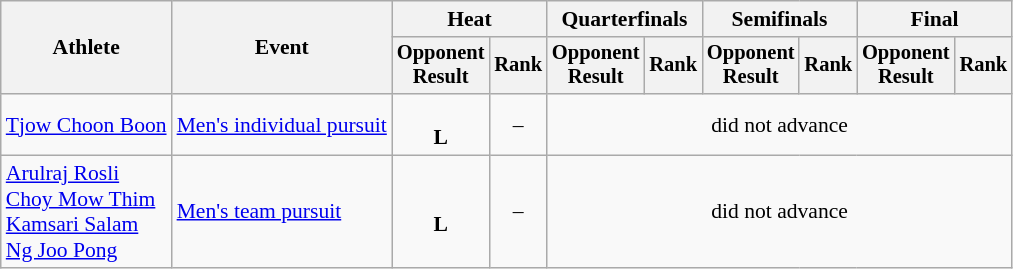<table class="wikitable" style="font-size:90%;">
<tr>
<th rowspan=2>Athlete</th>
<th rowspan=2>Event</th>
<th colspan=2>Heat</th>
<th colspan=2>Quarterfinals</th>
<th colspan=2>Semifinals</th>
<th colspan=2>Final</th>
</tr>
<tr style="font-size:95%">
<th>Opponent<br>Result</th>
<th>Rank</th>
<th>Opponent<br>Result</th>
<th>Rank</th>
<th>Opponent<br>Result</th>
<th>Rank</th>
<th>Opponent<br>Result</th>
<th>Rank</th>
</tr>
<tr align=center>
<td align=left><a href='#'>Tjow Choon Boon</a></td>
<td align=left><a href='#'>Men's individual pursuit</a></td>
<td><br><strong>L</strong></td>
<td>–</td>
<td colspan=6>did not advance</td>
</tr>
<tr align=center>
<td align=left><a href='#'>Arulraj Rosli</a><br><a href='#'>Choy Mow Thim</a><br><a href='#'>Kamsari Salam</a><br><a href='#'>Ng Joo Pong</a></td>
<td align=left><a href='#'>Men's team pursuit</a></td>
<td><br><strong>L</strong> </td>
<td>–</td>
<td colspan=6>did not advance</td>
</tr>
</table>
